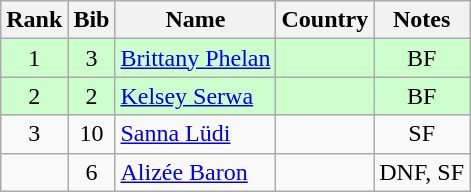<table class="wikitable" style="text-align:center;">
<tr>
<th>Rank</th>
<th>Bib</th>
<th>Name</th>
<th>Country</th>
<th>Notes</th>
</tr>
<tr bgcolor=ccffcc>
<td>1</td>
<td>3</td>
<td align=left><a href='#'>Brittany Phelan</a></td>
<td align="left"></td>
<td>BF</td>
</tr>
<tr bgcolor=ccffcc>
<td>2</td>
<td>2</td>
<td align=left><a href='#'>Kelsey Serwa</a></td>
<td align="left"></td>
<td>BF</td>
</tr>
<tr>
<td>3</td>
<td>10</td>
<td align=left><a href='#'>Sanna Lüdi</a></td>
<td align="left"></td>
<td>SF</td>
</tr>
<tr>
<td></td>
<td>6</td>
<td align=left><a href='#'>Alizée Baron</a></td>
<td align="left"></td>
<td>DNF, SF</td>
</tr>
</table>
